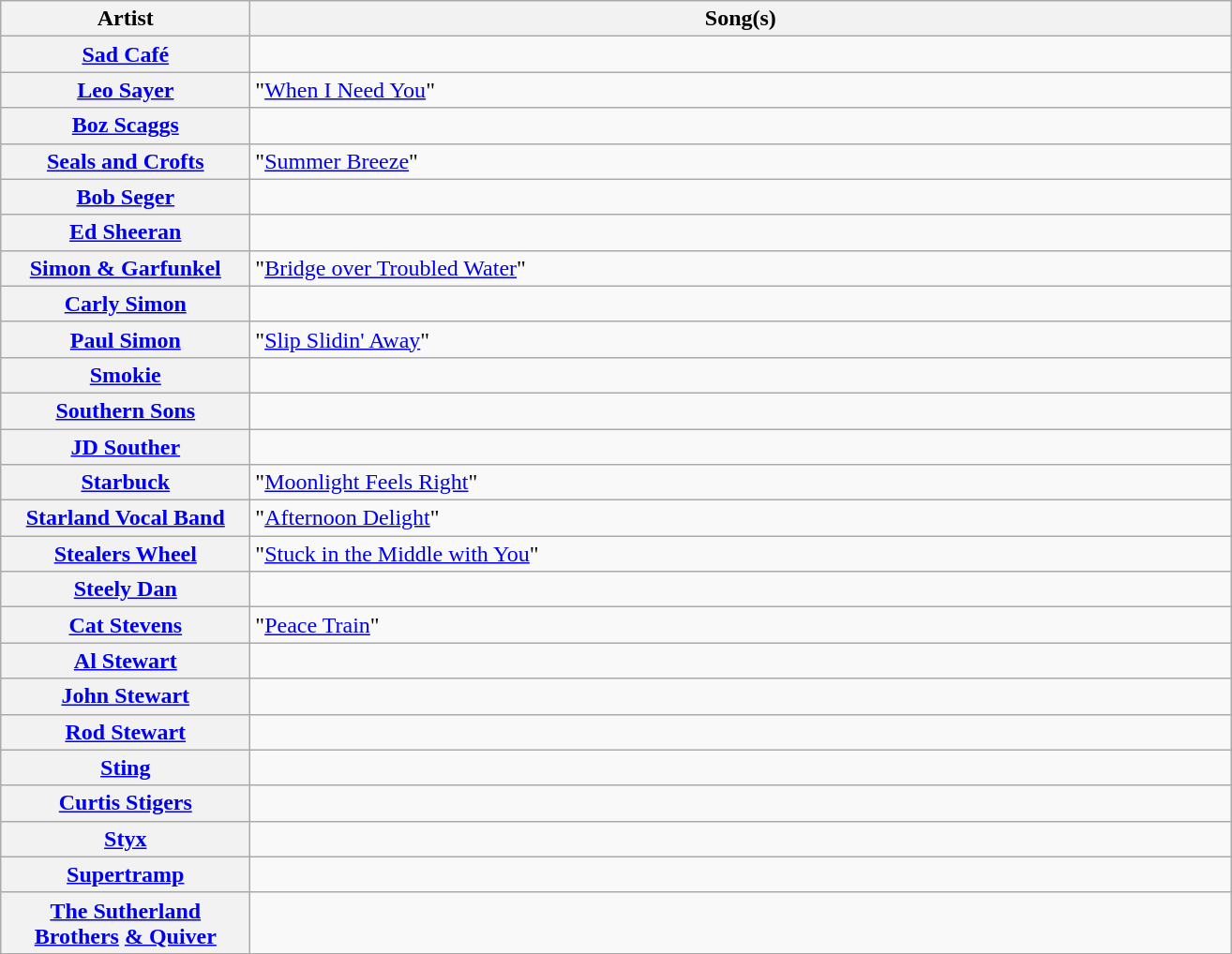<table class="wikitable plainrowheaders sortable">
<tr>
<th scope="col" style="width:170px;">Artist</th>
<th scope="col" style="width:690px;">Song(s)</th>
</tr>
<tr>
<th scope="row"><a href='#'>Sad Café</a></th>
<td></td>
</tr>
<tr>
<th scope="row"><a href='#'>Leo Sayer</a></th>
<td>"<a href='#'>When I Need You</a>"</td>
</tr>
<tr>
<th scope="row"><a href='#'>Boz Scaggs</a></th>
<td></td>
</tr>
<tr>
<th scope="row"><a href='#'>Seals and Crofts</a></th>
<td>"<a href='#'>Summer Breeze</a>"</td>
</tr>
<tr>
<th scope="row"><a href='#'>Bob Seger</a></th>
<td></td>
</tr>
<tr>
<th scope="row"><a href='#'>Ed Sheeran</a></th>
</tr>
<tr>
<th scope="row"><a href='#'>Simon & Garfunkel</a></th>
<td>"<a href='#'>Bridge over Troubled Water</a>"</td>
</tr>
<tr>
<th scope="row"><a href='#'>Carly Simon</a></th>
<td></td>
</tr>
<tr>
<th scope="row"><a href='#'>Paul Simon</a></th>
<td>"<a href='#'>Slip Slidin' Away</a>"</td>
</tr>
<tr>
<th scope="row"><a href='#'>Smokie</a></th>
<td></td>
</tr>
<tr>
<th scope="row"><a href='#'>Southern Sons</a></th>
<td></td>
</tr>
<tr>
<th scope="row"><a href='#'>JD Souther</a></th>
<td></td>
</tr>
<tr>
<th scope="row"><a href='#'>Starbuck</a></th>
<td>"<a href='#'>Moonlight Feels Right</a>"</td>
</tr>
<tr>
<th scope="row"><a href='#'>Starland Vocal Band</a></th>
<td>"<a href='#'>Afternoon Delight</a>"</td>
</tr>
<tr>
<th scope="row"><a href='#'>Stealers Wheel</a></th>
<td>"<a href='#'>Stuck in the Middle with You</a>"</td>
</tr>
<tr>
<th scope="row"><a href='#'>Steely Dan</a></th>
<td></td>
</tr>
<tr>
<th scope="row"><a href='#'>Cat Stevens</a></th>
<td>"<a href='#'>Peace Train</a>"</td>
</tr>
<tr>
<th scope="row"><a href='#'>Al Stewart</a></th>
<td></td>
</tr>
<tr>
<th scope="row"><a href='#'>John Stewart</a></th>
<td></td>
</tr>
<tr>
<th scope="row"><a href='#'>Rod Stewart</a></th>
<td></td>
</tr>
<tr>
<th scope="row"><a href='#'>Sting</a></th>
<td></td>
</tr>
<tr>
<th scope="row"><a href='#'>Curtis Stigers</a></th>
<td></td>
</tr>
<tr>
<th scope="row"><a href='#'>Styx</a></th>
<td></td>
</tr>
<tr>
<th scope="row"><a href='#'>Supertramp</a></th>
<td></td>
</tr>
<tr>
<th scope="row"><a href='#'>The Sutherland Brothers</a> <a href='#'>& Quiver</a></th>
<td></td>
</tr>
</table>
